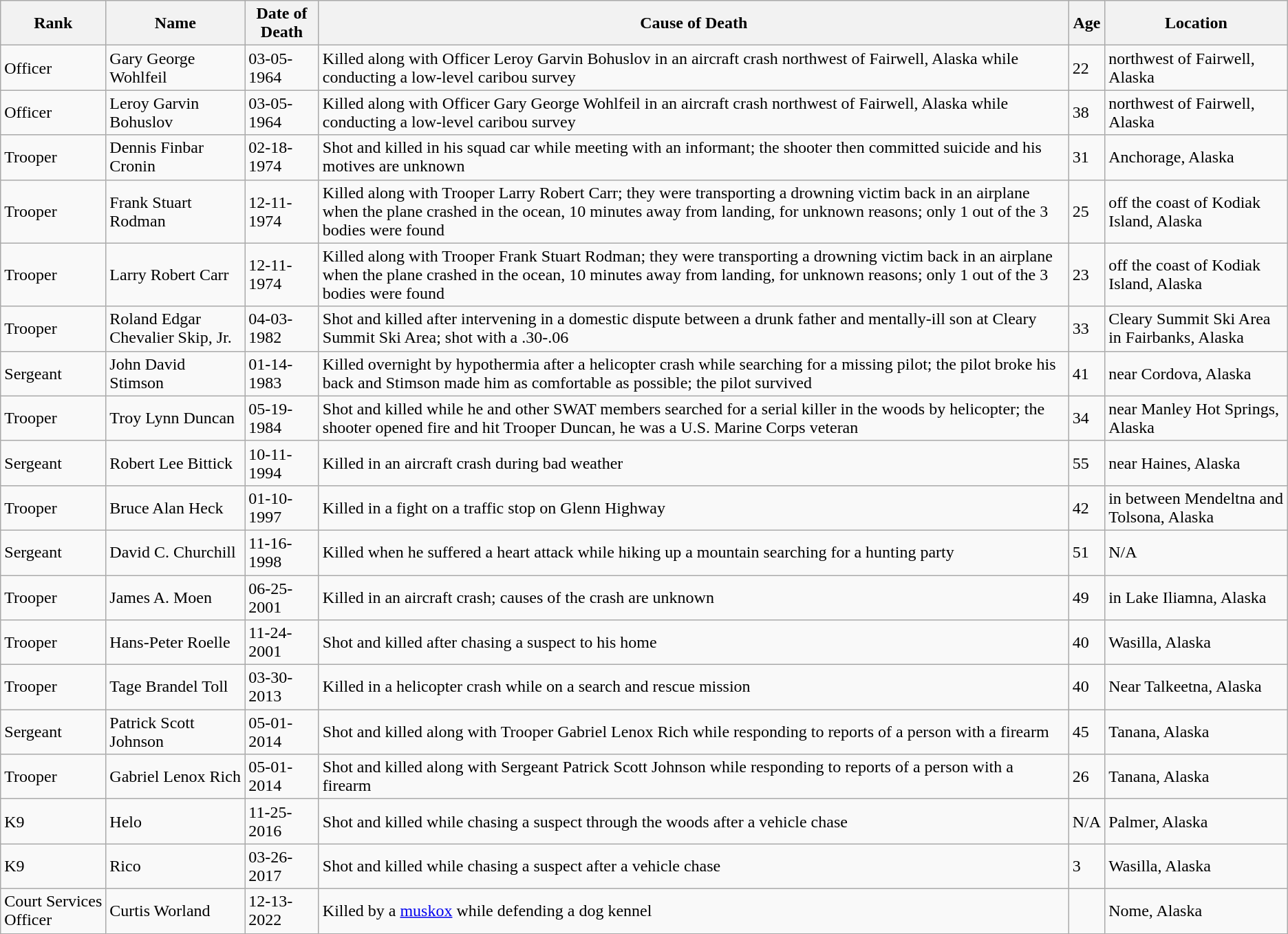<table class="wikitable">
<tr>
<th>Rank</th>
<th>Name</th>
<th>Date of Death</th>
<th>Cause of Death</th>
<th>Age</th>
<th>Location</th>
</tr>
<tr>
<td>Officer</td>
<td>Gary George Wohlfeil</td>
<td>03-05-1964</td>
<td>Killed along with Officer Leroy Garvin Bohuslov in an aircraft crash northwest of Fairwell, Alaska while conducting a low-level caribou survey</td>
<td>22</td>
<td>northwest of Fairwell, Alaska</td>
</tr>
<tr>
<td>Officer</td>
<td>Leroy Garvin Bohuslov</td>
<td>03-05-1964</td>
<td>Killed along with Officer Gary George Wohlfeil in an aircraft crash northwest of Fairwell, Alaska while conducting a low-level caribou survey</td>
<td>38</td>
<td>northwest of Fairwell, Alaska</td>
</tr>
<tr>
<td>Trooper</td>
<td>Dennis Finbar Cronin</td>
<td>02-18-1974</td>
<td>Shot and killed in his squad car while meeting with an informant; the shooter then committed suicide and his motives are unknown</td>
<td>31</td>
<td>Anchorage, Alaska</td>
</tr>
<tr>
<td>Trooper</td>
<td>Frank Stuart Rodman</td>
<td>12-11-1974</td>
<td>Killed along with Trooper Larry Robert Carr; they were transporting a drowning victim back in an airplane when the plane crashed in the ocean, 10 minutes away from landing, for unknown reasons; only 1 out of the 3 bodies were found</td>
<td>25</td>
<td>off the coast of Kodiak Island, Alaska</td>
</tr>
<tr>
<td>Trooper</td>
<td>Larry Robert Carr</td>
<td>12-11-1974</td>
<td>Killed along with Trooper Frank Stuart Rodman; they were transporting a drowning victim back in an airplane when the plane crashed in the ocean, 10 minutes away from landing, for unknown reasons; only 1 out of the 3 bodies were found</td>
<td>23</td>
<td>off the coast of Kodiak Island, Alaska</td>
</tr>
<tr>
<td>Trooper</td>
<td>Roland Edgar Chevalier Skip, Jr.</td>
<td>04-03-1982</td>
<td>Shot and killed after intervening in a domestic dispute between a drunk father and mentally-ill son at Cleary Summit Ski Area; shot with a .30-.06</td>
<td>33</td>
<td>Cleary Summit Ski Area in Fairbanks, Alaska</td>
</tr>
<tr>
<td>Sergeant</td>
<td>John David Stimson</td>
<td>01-14-1983</td>
<td>Killed overnight by hypothermia after a helicopter crash while searching for a missing pilot; the pilot broke his back and Stimson made him as comfortable as possible; the pilot survived</td>
<td>41</td>
<td>near Cordova, Alaska</td>
</tr>
<tr>
<td>Trooper</td>
<td>Troy Lynn Duncan</td>
<td>05-19-1984</td>
<td>Shot and killed while he and other SWAT members searched for a serial killer in the woods by helicopter; the shooter opened fire and hit Trooper Duncan, he was a U.S. Marine Corps veteran</td>
<td>34</td>
<td>near Manley Hot Springs, Alaska</td>
</tr>
<tr>
<td>Sergeant</td>
<td>Robert Lee Bittick</td>
<td>10-11-1994</td>
<td>Killed in an aircraft crash during bad weather</td>
<td>55</td>
<td>near Haines, Alaska</td>
</tr>
<tr>
<td>Trooper</td>
<td>Bruce Alan Heck</td>
<td>01-10-1997</td>
<td>Killed in a fight on a traffic stop on Glenn Highway</td>
<td>42</td>
<td>in between Mendeltna and Tolsona, Alaska</td>
</tr>
<tr>
<td>Sergeant</td>
<td>David C. Churchill</td>
<td>11-16-1998</td>
<td>Killed when he suffered a heart attack while hiking up a mountain searching for a hunting party</td>
<td>51</td>
<td>N/A</td>
</tr>
<tr>
<td>Trooper</td>
<td>James A. Moen</td>
<td>06-25-2001</td>
<td>Killed in an aircraft crash; causes of the crash are unknown</td>
<td>49</td>
<td>in Lake Iliamna, Alaska</td>
</tr>
<tr>
<td>Trooper</td>
<td>Hans-Peter Roelle</td>
<td>11-24-2001</td>
<td>Shot and killed after chasing a suspect to his home</td>
<td>40</td>
<td>Wasilla, Alaska</td>
</tr>
<tr>
<td>Trooper</td>
<td>Tage Brandel Toll</td>
<td>03-30-2013</td>
<td>Killed in a helicopter crash while on a search and rescue mission</td>
<td>40</td>
<td>Near Talkeetna, Alaska</td>
</tr>
<tr>
<td>Sergeant</td>
<td>Patrick Scott Johnson</td>
<td>05-01-2014</td>
<td>Shot and killed along with Trooper Gabriel Lenox Rich while responding to reports of a person with a firearm</td>
<td>45</td>
<td>Tanana, Alaska</td>
</tr>
<tr>
<td>Trooper</td>
<td>Gabriel Lenox Rich</td>
<td>05-01-2014</td>
<td>Shot and killed along with Sergeant Patrick Scott Johnson while responding to reports of a person with a firearm</td>
<td>26</td>
<td>Tanana, Alaska</td>
</tr>
<tr>
<td>K9</td>
<td>Helo</td>
<td>11-25-2016</td>
<td>Shot and killed while chasing a suspect through the woods after a vehicle chase</td>
<td>N/A</td>
<td>Palmer, Alaska</td>
</tr>
<tr>
<td>K9</td>
<td>Rico</td>
<td>03-26-2017</td>
<td>Shot and killed while chasing a suspect after a vehicle chase</td>
<td>3</td>
<td>Wasilla, Alaska</td>
</tr>
<tr>
<td>Court Services Officer</td>
<td>Curtis Worland</td>
<td>12-13-2022</td>
<td>Killed by a <a href='#'>muskox</a> while defending a dog kennel</td>
<td></td>
<td>Nome, Alaska</td>
</tr>
</table>
